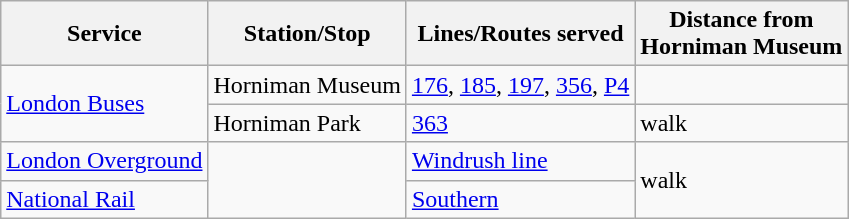<table class="wikitable">
<tr>
<th>Service</th>
<th>Station/Stop</th>
<th>Lines/Routes served</th>
<th>Distance from<br>Horniman Museum</th>
</tr>
<tr>
<td rowspan="2"><a href='#'>London Buses</a> </td>
<td>Horniman Museum </td>
<td><a href='#'>176</a>, <a href='#'>185</a>, <a href='#'>197</a>, <a href='#'>356</a>, <a href='#'>P4</a></td>
<td></td>
</tr>
<tr>
<td>Horniman Park </td>
<td><a href='#'>363</a></td>
<td> walk</td>
</tr>
<tr>
<td><a href='#'>London Overground</a> </td>
<td rowspan="2"> </td>
<td><a href='#'>Windrush line</a></td>
<td rowspan="2"> walk</td>
</tr>
<tr>
<td><a href='#'>National Rail</a> </td>
<td><a href='#'>Southern</a></td>
</tr>
</table>
